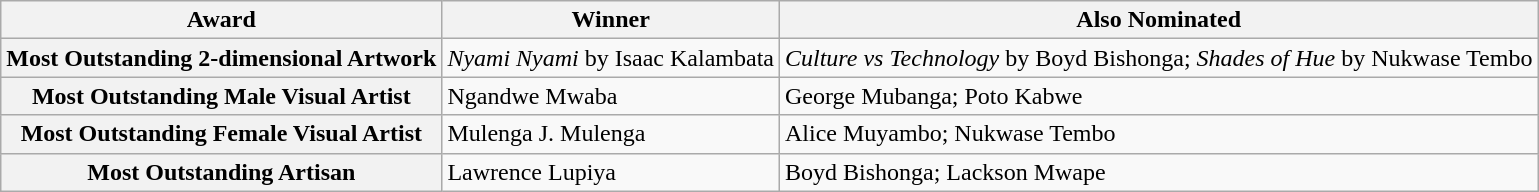<table class="wikitable">
<tr>
<th>Award</th>
<th>Winner</th>
<th>Also Nominated</th>
</tr>
<tr>
<th scope=row>Most Outstanding 2-dimensional Artwork</th>
<td><em>Nyami Nyami</em> by Isaac Kalambata</td>
<td><em>Culture vs Technology</em> by Boyd Bishonga; <em>Shades of Hue</em> by Nukwase Tembo</td>
</tr>
<tr>
<th scope=row>Most Outstanding Male Visual Artist</th>
<td>Ngandwe Mwaba</td>
<td>George Mubanga; Poto Kabwe</td>
</tr>
<tr>
<th scope=row>Most Outstanding Female Visual Artist</th>
<td>Mulenga J. Mulenga</td>
<td>Alice Muyambo; Nukwase Tembo</td>
</tr>
<tr>
<th scope=row>Most Outstanding Artisan</th>
<td>Lawrence Lupiya</td>
<td>Boyd Bishonga; Lackson Mwape</td>
</tr>
</table>
